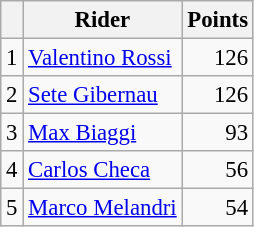<table class="wikitable" style="font-size: 95%;">
<tr>
<th></th>
<th>Rider</th>
<th>Points</th>
</tr>
<tr>
<td align=center>1</td>
<td> <a href='#'>Valentino Rossi</a></td>
<td align=right>126</td>
</tr>
<tr>
<td align=center>2</td>
<td> <a href='#'>Sete Gibernau</a></td>
<td align=right>126</td>
</tr>
<tr>
<td align=center>3</td>
<td> <a href='#'>Max Biaggi</a></td>
<td align=right>93</td>
</tr>
<tr>
<td align=center>4</td>
<td> <a href='#'>Carlos Checa</a></td>
<td align=right>56</td>
</tr>
<tr>
<td align=center>5</td>
<td> <a href='#'>Marco Melandri</a></td>
<td align=right>54</td>
</tr>
</table>
